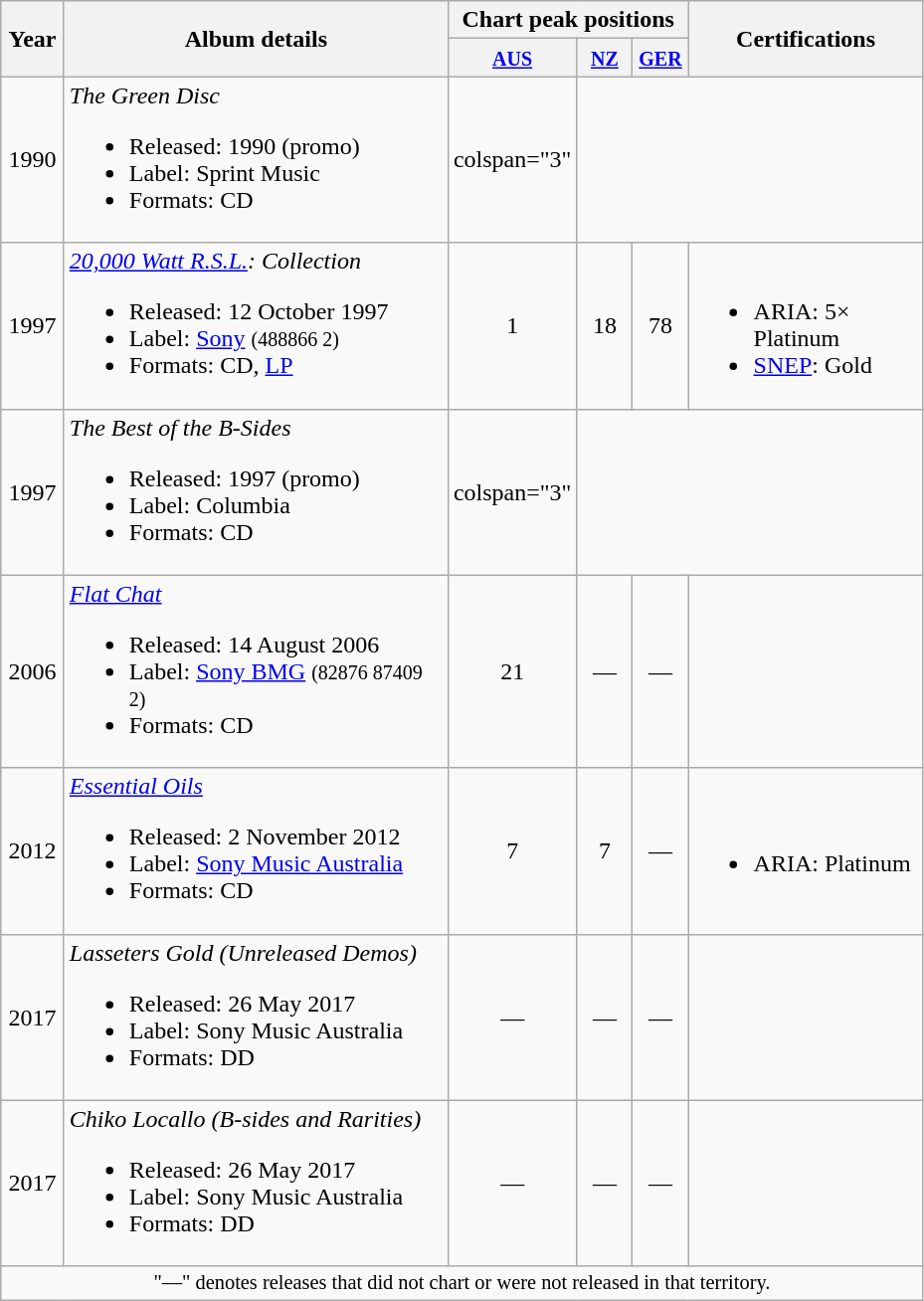<table class="wikitable" border="1">
<tr>
<th rowspan="2" width="35px">Year</th>
<th width="250px" rowspan="2">Album details</th>
<th colspan="3">Chart peak positions</th>
<th rowspan="2" width="150">Certifications</th>
</tr>
<tr>
<th width="30px"><small><a href='#'>AUS</a><br></small></th>
<th width="30px"><small><a href='#'>NZ</a><br></small></th>
<th width="30px"><small><a href='#'>GER</a><br></small></th>
</tr>
<tr>
<td align="center">1990</td>
<td><em>The Green Disc</em><br><ul><li>Released: 1990 (promo)</li><li>Label: Sprint Music</li><li>Formats: CD</li></ul></td>
<td>colspan="3" </td>
</tr>
<tr>
<td align="center">1997</td>
<td><em><a href='#'>20,000 Watt R.S.L.</a>: Collection</em><br><ul><li>Released: 12 October 1997</li><li>Label: <a href='#'>Sony</a> <small>(488866 2)</small></li><li>Formats: CD, <a href='#'>LP</a></li></ul></td>
<td align="center">1</td>
<td align="center">18</td>
<td align="center">78</td>
<td><br><ul><li>ARIA: 5× Platinum</li><li><a href='#'>SNEP</a>: Gold</li></ul></td>
</tr>
<tr>
<td align="center">1997</td>
<td><em>The Best of the B-Sides</em><br><ul><li>Released: 1997 (promo)</li><li>Label: Columbia</li><li>Formats: CD</li></ul></td>
<td>colspan="3" </td>
</tr>
<tr>
<td align="center">2006</td>
<td><em><a href='#'>Flat Chat</a></em><br><ul><li>Released: 14 August 2006</li><li>Label: <a href='#'>Sony BMG</a> <small>(82876 87409 2)</small></li><li>Formats: CD</li></ul></td>
<td align="center">21</td>
<td align="center">—</td>
<td align="center">—</td>
<td></td>
</tr>
<tr>
<td align="center">2012</td>
<td><em><a href='#'>Essential Oils</a></em><br><ul><li>Released: 2 November 2012</li><li>Label: <a href='#'>Sony Music Australia</a></li><li>Formats: CD</li></ul></td>
<td align="center">7</td>
<td align="center">7</td>
<td align="center">—</td>
<td><br><ul><li>ARIA: Platinum</li></ul></td>
</tr>
<tr>
<td align="center">2017</td>
<td><em>Lasseters Gold (Unreleased Demos)</em><br><ul><li>Released: 26 May 2017</li><li>Label: Sony Music Australia</li><li>Formats: DD</li></ul></td>
<td align="center">—</td>
<td align="center">—</td>
<td align="center">—</td>
<td></td>
</tr>
<tr>
<td align="center">2017</td>
<td><em>Chiko Locallo (B-sides and Rarities)</em><br><ul><li>Released: 26 May 2017</li><li>Label: Sony Music Australia</li><li>Formats: DD</li></ul></td>
<td align="center">—</td>
<td align="center">—</td>
<td align="center">—</td>
<td></td>
</tr>
<tr>
<td align="center" colspan="6" style="font-size: 85%">"—" denotes releases that did not chart or were not released in that territory.</td>
</tr>
</table>
